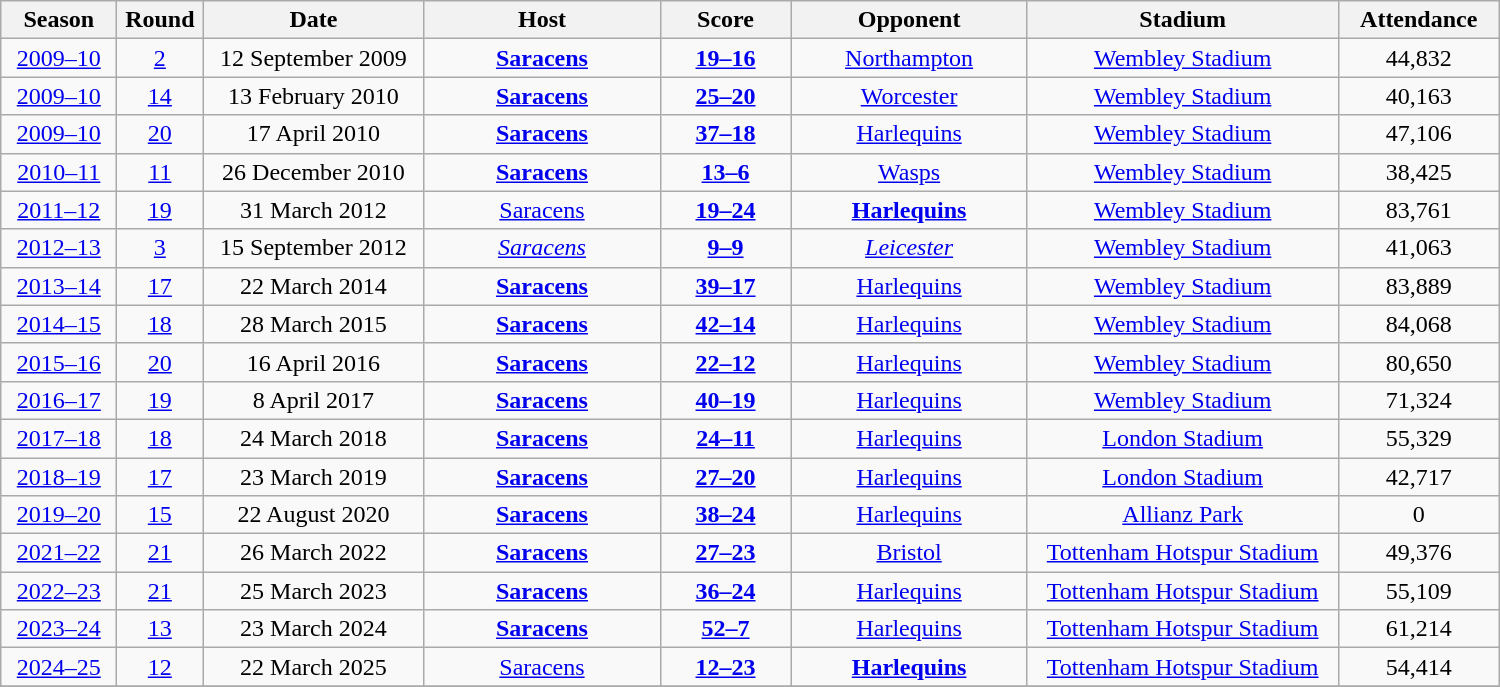<table class="wikitable" style="text-align:center;">
<tr>
<th style="width:70px">Season</th>
<th style="width:50px">Round</th>
<th style="width:140px">Date</th>
<th style="width:150px">Host</th>
<th style="width:80px">Score</th>
<th style="width:150px">Opponent</th>
<th style="width:200px">Stadium</th>
<th style="width:100px">Attendance</th>
</tr>
<tr>
<td><a href='#'>2009–10</a></td>
<td><a href='#'>2</a></td>
<td>12 September 2009</td>
<td><strong><a href='#'>Saracens</a></strong></td>
<td><strong><a href='#'>19–16</a></strong></td>
<td><a href='#'>Northampton</a></td>
<td><a href='#'>Wembley Stadium</a></td>
<td>44,832</td>
</tr>
<tr>
<td><a href='#'>2009–10</a></td>
<td><a href='#'>14</a></td>
<td>13 February 2010</td>
<td><strong><a href='#'>Saracens</a></strong></td>
<td><strong><a href='#'>25–20</a></strong></td>
<td><a href='#'>Worcester</a></td>
<td><a href='#'>Wembley Stadium</a></td>
<td>40,163</td>
</tr>
<tr>
<td><a href='#'>2009–10</a></td>
<td><a href='#'>20</a></td>
<td>17 April 2010</td>
<td><strong><a href='#'>Saracens</a></strong></td>
<td><strong><a href='#'>37–18</a></strong></td>
<td><a href='#'>Harlequins</a></td>
<td><a href='#'>Wembley Stadium</a></td>
<td>47,106</td>
</tr>
<tr>
<td><a href='#'>2010–11</a></td>
<td><a href='#'>11</a></td>
<td>26 December 2010</td>
<td><strong><a href='#'>Saracens</a></strong></td>
<td><strong><a href='#'>13–6</a></strong></td>
<td><a href='#'>Wasps</a></td>
<td><a href='#'>Wembley Stadium</a></td>
<td>38,425</td>
</tr>
<tr>
<td><a href='#'>2011–12</a></td>
<td><a href='#'>19</a></td>
<td>31 March 2012</td>
<td><a href='#'>Saracens</a></td>
<td><strong><a href='#'>19–24</a></strong></td>
<td><strong><a href='#'>Harlequins</a></strong></td>
<td><a href='#'>Wembley Stadium</a></td>
<td>83,761</td>
</tr>
<tr>
<td><a href='#'>2012–13</a></td>
<td><a href='#'>3</a></td>
<td>15 September 2012</td>
<td><em><a href='#'>Saracens</a></em></td>
<td><strong><a href='#'>9–9</a></strong></td>
<td><em><a href='#'>Leicester</a></em></td>
<td><a href='#'>Wembley Stadium</a></td>
<td>41,063</td>
</tr>
<tr>
<td><a href='#'>2013–14</a></td>
<td><a href='#'>17</a></td>
<td>22 March 2014</td>
<td><strong><a href='#'>Saracens</a></strong></td>
<td><strong><a href='#'>39–17</a></strong></td>
<td><a href='#'>Harlequins</a></td>
<td><a href='#'>Wembley Stadium</a></td>
<td>83,889</td>
</tr>
<tr>
<td><a href='#'>2014–15</a></td>
<td><a href='#'>18</a></td>
<td>28 March 2015</td>
<td><strong><a href='#'>Saracens</a></strong></td>
<td><strong><a href='#'>42–14</a></strong></td>
<td><a href='#'>Harlequins</a></td>
<td><a href='#'>Wembley Stadium</a></td>
<td>84,068</td>
</tr>
<tr>
<td><a href='#'>2015–16</a></td>
<td><a href='#'>20</a></td>
<td>16 April 2016</td>
<td><strong><a href='#'>Saracens</a></strong></td>
<td><strong><a href='#'>22–12</a></strong></td>
<td><a href='#'>Harlequins</a></td>
<td><a href='#'>Wembley Stadium</a></td>
<td>80,650</td>
</tr>
<tr>
<td><a href='#'>2016–17</a></td>
<td><a href='#'>19</a></td>
<td>8 April 2017</td>
<td><strong><a href='#'>Saracens</a></strong></td>
<td><strong><a href='#'>40–19</a></strong></td>
<td><a href='#'>Harlequins</a></td>
<td><a href='#'>Wembley Stadium</a></td>
<td>71,324</td>
</tr>
<tr>
<td><a href='#'>2017–18</a></td>
<td><a href='#'>18</a></td>
<td>24 March 2018</td>
<td><strong><a href='#'>Saracens</a></strong></td>
<td><strong><a href='#'>24–11</a></strong></td>
<td><a href='#'>Harlequins</a></td>
<td><a href='#'>London Stadium</a></td>
<td>55,329</td>
</tr>
<tr>
<td><a href='#'>2018–19</a></td>
<td><a href='#'>17</a></td>
<td>23 March 2019</td>
<td><strong><a href='#'>Saracens</a></strong></td>
<td><strong><a href='#'>27–20</a></strong></td>
<td><a href='#'>Harlequins</a></td>
<td><a href='#'>London Stadium</a></td>
<td>42,717</td>
</tr>
<tr>
<td><a href='#'>2019–20</a></td>
<td><a href='#'>15</a></td>
<td>22 August 2020</td>
<td><strong><a href='#'>Saracens</a></strong></td>
<td><strong><a href='#'>38–24</a></strong></td>
<td><a href='#'>Harlequins</a></td>
<td><a href='#'>Allianz Park</a></td>
<td>0</td>
</tr>
<tr>
<td><a href='#'>2021–22</a></td>
<td><a href='#'>21</a></td>
<td>26 March 2022</td>
<td><strong><a href='#'>Saracens</a></strong></td>
<td><strong><a href='#'>27–23</a></strong></td>
<td><a href='#'>Bristol</a></td>
<td><a href='#'>Tottenham Hotspur Stadium</a></td>
<td>49,376</td>
</tr>
<tr>
<td><a href='#'>2022–23</a></td>
<td><a href='#'>21</a></td>
<td>25 March 2023</td>
<td><strong><a href='#'>Saracens</a></strong></td>
<td><strong><a href='#'>36–24</a></strong></td>
<td><a href='#'>Harlequins</a></td>
<td><a href='#'>Tottenham Hotspur Stadium</a></td>
<td>55,109</td>
</tr>
<tr>
<td><a href='#'>2023–24</a></td>
<td><a href='#'>13</a></td>
<td>23 March 2024</td>
<td><strong><a href='#'>Saracens</a></strong></td>
<td><strong><a href='#'>52–7</a></strong></td>
<td><a href='#'>Harlequins</a></td>
<td><a href='#'>Tottenham Hotspur Stadium</a></td>
<td>61,214</td>
</tr>
<tr>
<td><a href='#'>2024–25</a></td>
<td><a href='#'>12</a></td>
<td>22 March 2025</td>
<td><a href='#'>Saracens</a></td>
<td><strong><a href='#'>12–23</a></strong></td>
<td><strong><a href='#'>Harlequins</a></strong></td>
<td><a href='#'>Tottenham Hotspur Stadium</a></td>
<td>54,414</td>
</tr>
<tr>
</tr>
</table>
